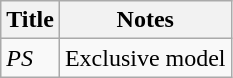<table class="wikitable">
<tr>
<th>Title</th>
<th>Notes</th>
</tr>
<tr>
<td><em>PS</em></td>
<td>Exclusive model</td>
</tr>
</table>
